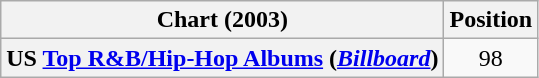<table class="wikitable sortable plainrowheaders">
<tr>
<th scope="col">Chart (2003)</th>
<th scope="col">Position</th>
</tr>
<tr>
<th scope="row">US <a href='#'>Top R&B/Hip-Hop Albums</a> (<em><a href='#'>Billboard</a></em>)</th>
<td style="text-align:center;">98</td>
</tr>
</table>
